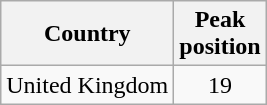<table class="wikitable">
<tr>
<th align="left">Country</th>
<th align="center">Peak<br>position</th>
</tr>
<tr>
<td align="left">United Kingdom</td>
<td align="center">19</td>
</tr>
</table>
